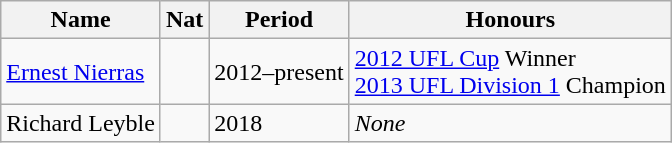<table class="wikitable">
<tr>
<th>Name</th>
<th>Nat</th>
<th>Period</th>
<th>Honours</th>
</tr>
<tr>
<td><a href='#'>Ernest Nierras</a></td>
<td></td>
<td>2012–present</td>
<td><a href='#'>2012 UFL Cup</a> Winner<br><a href='#'>2013 UFL Division 1</a> Champion</td>
</tr>
<tr>
<td>Richard Leyble</td>
<td></td>
<td>2018 </td>
<td><em>None</em></td>
</tr>
</table>
